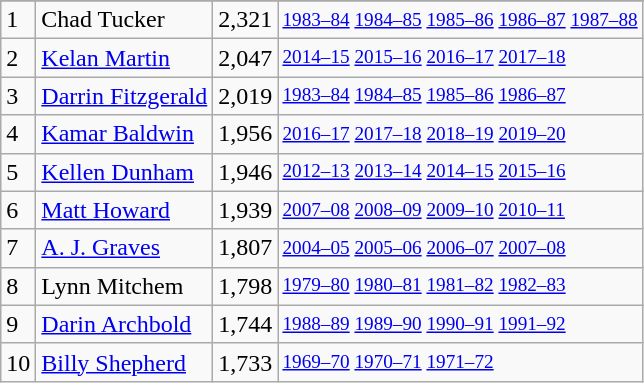<table class="wikitable">
<tr>
</tr>
<tr>
<td>1</td>
<td>Chad Tucker</td>
<td>2,321</td>
<td style="font-size:80%;"><a href='#'>1983–84</a> <a href='#'>1984–85</a> <a href='#'>1985–86</a> <a href='#'>1986–87</a> <a href='#'>1987–88</a></td>
</tr>
<tr>
<td>2</td>
<td><a href='#'>Kelan Martin</a></td>
<td>2,047</td>
<td style="font-size:80%;"><a href='#'>2014–15</a> <a href='#'>2015–16</a> <a href='#'>2016–17</a> <a href='#'>2017–18</a></td>
</tr>
<tr>
<td>3</td>
<td><a href='#'>Darrin Fitzgerald</a></td>
<td>2,019</td>
<td style="font-size:80%;"><a href='#'>1983–84</a> <a href='#'>1984–85</a> <a href='#'>1985–86</a> <a href='#'>1986–87</a></td>
</tr>
<tr>
<td>4</td>
<td><a href='#'>Kamar Baldwin</a></td>
<td>1,956</td>
<td style="font-size:80%;"><a href='#'>2016–17</a> <a href='#'>2017–18</a> <a href='#'>2018–19</a> <a href='#'>2019–20</a></td>
</tr>
<tr>
<td>5</td>
<td><a href='#'>Kellen Dunham</a></td>
<td>1,946</td>
<td style="font-size:80%;"><a href='#'>2012–13</a> <a href='#'>2013–14</a> <a href='#'>2014–15</a> <a href='#'>2015–16</a></td>
</tr>
<tr>
<td>6</td>
<td><a href='#'>Matt Howard</a></td>
<td>1,939</td>
<td style="font-size:80%;"><a href='#'>2007–08</a> <a href='#'>2008–09</a> <a href='#'>2009–10</a> <a href='#'>2010–11</a></td>
</tr>
<tr>
<td>7</td>
<td><a href='#'>A. J. Graves</a></td>
<td>1,807</td>
<td style="font-size:80%;"><a href='#'>2004–05</a> <a href='#'>2005–06</a> <a href='#'>2006–07</a> <a href='#'>2007–08</a></td>
</tr>
<tr>
<td>8</td>
<td>Lynn Mitchem</td>
<td>1,798</td>
<td style="font-size:80%;"><a href='#'>1979–80</a> <a href='#'>1980–81</a> <a href='#'>1981–82</a> <a href='#'>1982–83</a></td>
</tr>
<tr>
<td>9</td>
<td><a href='#'>Darin Archbold</a></td>
<td>1,744</td>
<td style="font-size:80%;"><a href='#'>1988–89</a> <a href='#'>1989–90</a> <a href='#'>1990–91</a> <a href='#'>1991–92</a></td>
</tr>
<tr>
<td>10</td>
<td><a href='#'>Billy Shepherd</a></td>
<td>1,733</td>
<td style="font-size:80%;"><a href='#'>1969–70</a> <a href='#'>1970–71</a> <a href='#'>1971–72</a></td>
</tr>
</table>
